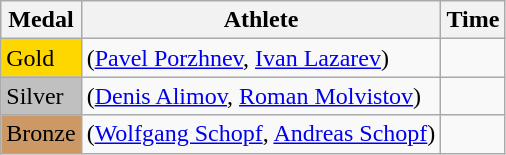<table class="wikitable">
<tr>
<th>Medal</th>
<th>Athlete</th>
<th>Time</th>
</tr>
<tr>
<td bgcolor="gold">Gold</td>
<td> (<a href='#'>Pavel Porzhnev</a>, <a href='#'>Ivan Lazarev</a>)</td>
<td></td>
</tr>
<tr>
<td bgcolor="silver">Silver</td>
<td> (<a href='#'>Denis Alimov</a>, <a href='#'>Roman Molvistov</a>)</td>
<td></td>
</tr>
<tr>
<td bgcolor="CC9966">Bronze</td>
<td> (<a href='#'>Wolfgang Schopf</a>, <a href='#'>Andreas Schopf</a>)</td>
<td></td>
</tr>
</table>
